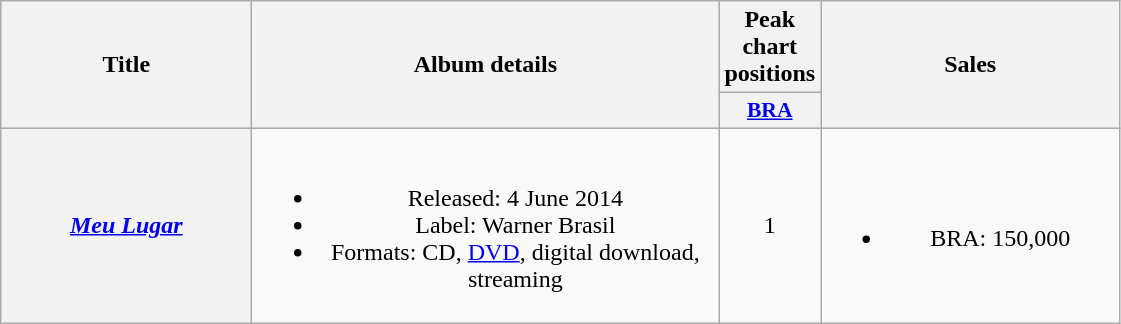<table class="wikitable plainrowheaders" style="text-align:center;">
<tr>
<th scope="col" rowspan="2" style="width:10em;">Title</th>
<th scope="col" rowspan="2" style="width:19em;">Album details</th>
<th scope="col" colspan="1">Peak chart positions</th>
<th scope="col" rowspan="2" style="width:12em;">Sales</th>
</tr>
<tr>
<th scope="col" style="width:3em;font-size:90%;"><a href='#'>BRA</a><br></th>
</tr>
<tr>
<th scope="row"><em><a href='#'>Meu Lugar</a></em></th>
<td><br><ul><li>Released: 4 June 2014</li><li>Label: Warner Brasil</li><li>Formats: CD, <a href='#'>DVD</a>, digital download, streaming</li></ul></td>
<td>1</td>
<td><br><ul><li>BRA: 150,000</li></ul></td>
</tr>
</table>
